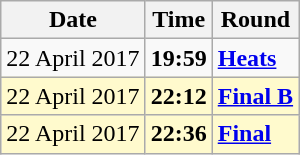<table class="wikitable">
<tr>
<th>Date</th>
<th>Time</th>
<th>Round</th>
</tr>
<tr>
<td>22 April 2017</td>
<td><strong>19:59</strong></td>
<td><strong><a href='#'>Heats</a></strong></td>
</tr>
<tr style=background:lemonchiffon>
<td>22 April 2017</td>
<td><strong>22:12</strong></td>
<td><strong><a href='#'>Final B</a></strong></td>
</tr>
<tr style=background:lemonchiffon>
<td>22 April 2017</td>
<td><strong>22:36</strong></td>
<td><strong><a href='#'>Final</a></strong></td>
</tr>
</table>
